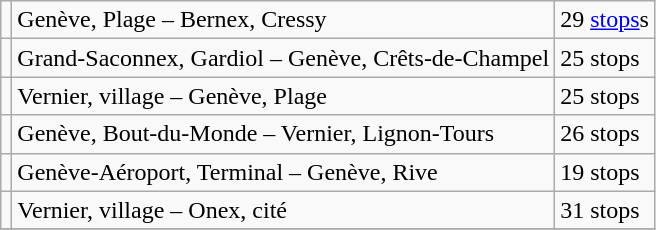<table class="wikitable">
<tr>
<td></td>
<td>Genève, Plage – Bernex, Cressy</td>
<td>29 <a href='#'>stops</a>s</td>
</tr>
<tr>
<td></td>
<td>Grand-Saconnex, Gardiol – Genève, Crêts-de-Champel</td>
<td>25 stops</td>
</tr>
<tr>
<td></td>
<td>Vernier, village – Genève, Plage</td>
<td>25 stops</td>
</tr>
<tr>
<td></td>
<td>Genève, Bout-du-Monde – Vernier, Lignon-Tours</td>
<td>26 stops</td>
</tr>
<tr>
<td></td>
<td>Genève-Aéroport, Terminal – Genève, Rive</td>
<td>19 stops</td>
</tr>
<tr>
<td></td>
<td>Vernier, village – Onex, cité</td>
<td>31 stops</td>
</tr>
<tr>
</tr>
</table>
